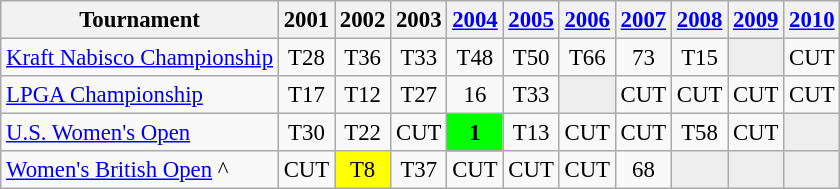<table class="wikitable" style="font-size:95%;text-align:center;">
<tr>
<th>Tournament</th>
<th>2001</th>
<th>2002</th>
<th>2003</th>
<th><a href='#'>2004</a></th>
<th><a href='#'>2005</a></th>
<th><a href='#'>2006</a></th>
<th><a href='#'>2007</a></th>
<th><a href='#'>2008</a></th>
<th><a href='#'>2009</a></th>
<th><a href='#'>2010</a></th>
</tr>
<tr>
<td align=left><a href='#'>Kraft Nabisco Championship</a></td>
<td>T28</td>
<td>T36</td>
<td>T33</td>
<td>T48</td>
<td>T50</td>
<td>T66</td>
<td>73</td>
<td>T15</td>
<td style="background:#eeeeee;"></td>
<td>CUT</td>
</tr>
<tr>
<td align=left><a href='#'>LPGA Championship</a></td>
<td>T17</td>
<td>T12</td>
<td>T27</td>
<td>16</td>
<td>T33</td>
<td style="background:#eeeeee;"></td>
<td>CUT</td>
<td>CUT</td>
<td>CUT</td>
<td>CUT</td>
</tr>
<tr>
<td align=left><a href='#'>U.S. Women's Open</a></td>
<td>T30</td>
<td>T22</td>
<td>CUT</td>
<td style="background:lime;"><strong>1</strong></td>
<td>T13</td>
<td>CUT</td>
<td>CUT</td>
<td>T58</td>
<td>CUT</td>
<td style="background:#eeeeee;"></td>
</tr>
<tr>
<td align=left><a href='#'>Women's British Open</a> ^</td>
<td>CUT</td>
<td style="background:yellow;">T8</td>
<td>T37</td>
<td>CUT</td>
<td>CUT</td>
<td>CUT</td>
<td>68</td>
<td style="background:#eeeeee;"></td>
<td style="background:#eeeeee;"></td>
<td style="background:#eeeeee;"></td>
</tr>
</table>
